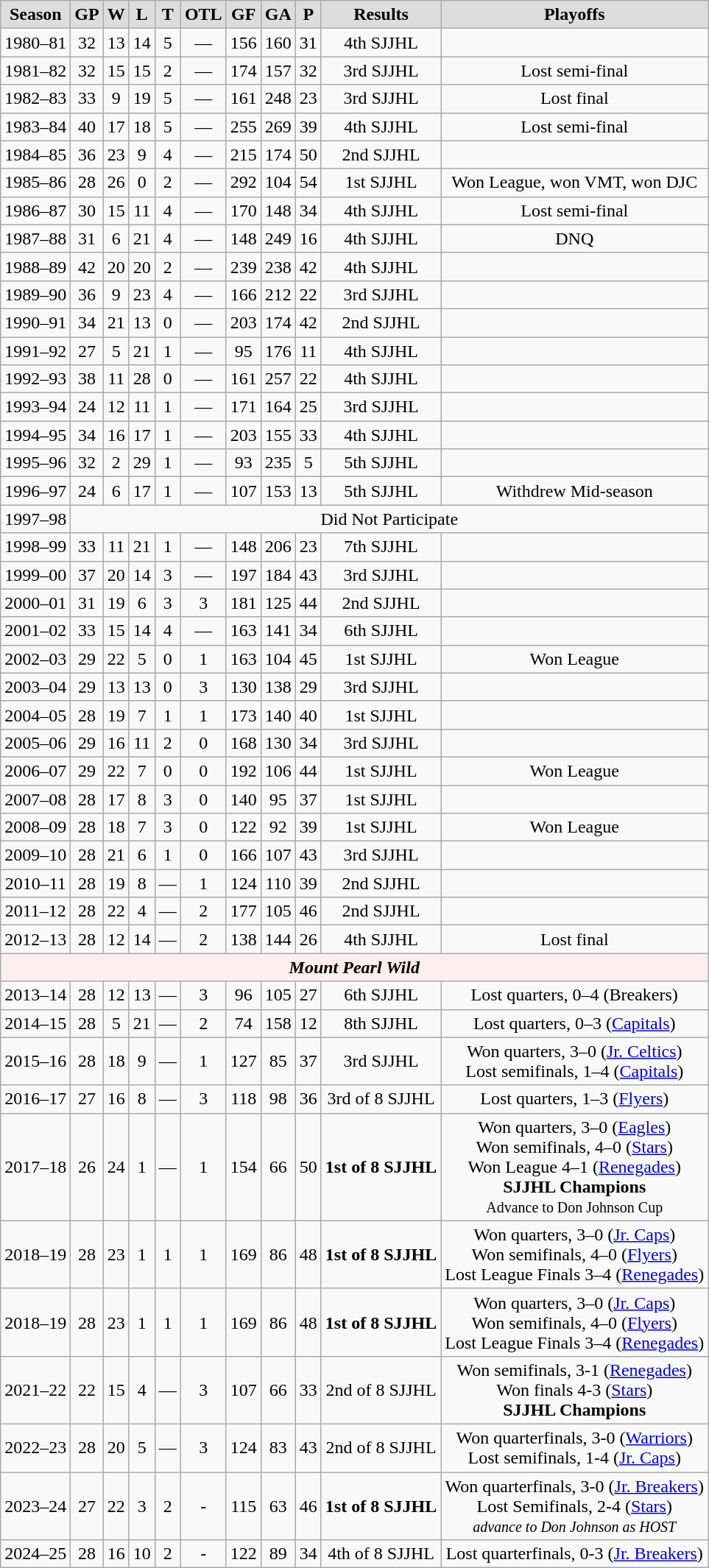<table class="wikitable">
<tr style="text-align:center; background:#dddddd">
<td><strong>Season</strong></td>
<td><strong>GP</strong></td>
<td><strong>W</strong></td>
<td><strong>L</strong></td>
<td><strong>T</strong></td>
<td><strong>OTL</strong></td>
<td><strong>GF</strong></td>
<td><strong>GA</strong></td>
<td><strong>P</strong></td>
<td><strong>Results</strong></td>
<td><strong>Playoffs</strong></td>
</tr>
<tr style="text-align:center">
<td>1980–81</td>
<td>32</td>
<td>13</td>
<td>14</td>
<td>5</td>
<td>—</td>
<td>156</td>
<td>160</td>
<td>31</td>
<td>4th SJJHL</td>
<td></td>
</tr>
<tr style="text-align:center">
<td>1981–82</td>
<td>32</td>
<td>15</td>
<td>15</td>
<td>2</td>
<td>—</td>
<td>174</td>
<td>157</td>
<td>32</td>
<td>3rd SJJHL</td>
<td>Lost semi-final</td>
</tr>
<tr style="text-align:center">
<td>1982–83</td>
<td>33</td>
<td>9</td>
<td>19</td>
<td>5</td>
<td>—</td>
<td>161</td>
<td>248</td>
<td>23</td>
<td>3rd SJJHL</td>
<td>Lost final</td>
</tr>
<tr style="text-align:center">
<td>1983–84</td>
<td>40</td>
<td>17</td>
<td>18</td>
<td>5</td>
<td>—</td>
<td>255</td>
<td>269</td>
<td>39</td>
<td>4th SJJHL</td>
<td>Lost semi-final</td>
</tr>
<tr style="text-align:center">
<td>1984–85</td>
<td>36</td>
<td>23</td>
<td>9</td>
<td>4</td>
<td>—</td>
<td>215</td>
<td>174</td>
<td>50</td>
<td>2nd SJJHL</td>
<td></td>
</tr>
<tr style="text-align:center">
<td>1985–86</td>
<td>28</td>
<td>26</td>
<td>0</td>
<td>2</td>
<td>—</td>
<td>292</td>
<td>104</td>
<td>54</td>
<td>1st SJJHL</td>
<td>Won League, won VMT, won DJC</td>
</tr>
<tr style="text-align:center">
<td>1986–87</td>
<td>30</td>
<td>15</td>
<td>11</td>
<td>4</td>
<td>—</td>
<td>170</td>
<td>148</td>
<td>34</td>
<td>4th SJJHL</td>
<td>Lost semi-final</td>
</tr>
<tr style="text-align:center">
<td>1987–88</td>
<td>31</td>
<td>6</td>
<td>21</td>
<td>4</td>
<td>—</td>
<td>148</td>
<td>249</td>
<td>16</td>
<td>4th SJJHL</td>
<td>DNQ</td>
</tr>
<tr style="text-align:center">
<td>1988–89</td>
<td>42</td>
<td>20</td>
<td>20</td>
<td>2</td>
<td>—</td>
<td>239</td>
<td>238</td>
<td>42</td>
<td>4th SJJHL</td>
<td></td>
</tr>
<tr style="text-align:center">
<td>1989–90</td>
<td>36</td>
<td>9</td>
<td>23</td>
<td>4</td>
<td>—</td>
<td>166</td>
<td>212</td>
<td>22</td>
<td>3rd SJJHL</td>
<td></td>
</tr>
<tr style="text-align:center">
<td>1990–91</td>
<td>34</td>
<td>21</td>
<td>13</td>
<td>0</td>
<td>—</td>
<td>203</td>
<td>174</td>
<td>42</td>
<td>2nd SJJHL</td>
<td></td>
</tr>
<tr style="text-align:center">
<td>1991–92</td>
<td>27</td>
<td>5</td>
<td>21</td>
<td>1</td>
<td>—</td>
<td>95</td>
<td>176</td>
<td>11</td>
<td>4th SJJHL</td>
<td></td>
</tr>
<tr style="text-align:center">
<td>1992–93</td>
<td>38</td>
<td>11</td>
<td>28</td>
<td>0</td>
<td>—</td>
<td>161</td>
<td>257</td>
<td>22</td>
<td>4th SJJHL</td>
<td></td>
</tr>
<tr style="text-align:center">
<td>1993–94</td>
<td>24</td>
<td>12</td>
<td>11</td>
<td>1</td>
<td>—</td>
<td>171</td>
<td>164</td>
<td>25</td>
<td>3rd SJJHL</td>
<td></td>
</tr>
<tr style="text-align:center">
<td>1994–95</td>
<td>34</td>
<td>16</td>
<td>17</td>
<td>1</td>
<td>—</td>
<td>203</td>
<td>155</td>
<td>33</td>
<td>4th SJJHL</td>
<td></td>
</tr>
<tr style="text-align:center">
<td>1995–96</td>
<td>32</td>
<td>2</td>
<td>29</td>
<td>1</td>
<td>—</td>
<td>93</td>
<td>235</td>
<td>5</td>
<td>5th SJJHL</td>
<td></td>
</tr>
<tr style="text-align:center">
<td>1996–97</td>
<td>24</td>
<td>6</td>
<td>17</td>
<td>1</td>
<td>—</td>
<td>107</td>
<td>153</td>
<td>13</td>
<td>5th SJJHL</td>
<td>Withdrew Mid-season</td>
</tr>
<tr style="text-align:center">
<td>1997–98</td>
<td colspan="11">Did Not Participate</td>
</tr>
<tr style="text-align:center">
<td>1998–99</td>
<td>33</td>
<td>11</td>
<td>21</td>
<td>1</td>
<td>—</td>
<td>148</td>
<td>206</td>
<td>23</td>
<td>7th SJJHL</td>
<td></td>
</tr>
<tr style="text-align:center">
<td>1999–00</td>
<td>37</td>
<td>20</td>
<td>14</td>
<td>3</td>
<td>—</td>
<td>197</td>
<td>184</td>
<td>43</td>
<td>3rd SJJHL</td>
<td></td>
</tr>
<tr style="text-align:center">
<td>2000–01</td>
<td>31</td>
<td>19</td>
<td>6</td>
<td>3</td>
<td>3</td>
<td>181</td>
<td>125</td>
<td>44</td>
<td>2nd SJJHL</td>
<td></td>
</tr>
<tr style="text-align:center">
<td>2001–02</td>
<td>33</td>
<td>15</td>
<td>14</td>
<td>4</td>
<td>—</td>
<td>163</td>
<td>141</td>
<td>34</td>
<td>6th SJJHL</td>
<td></td>
</tr>
<tr style="text-align:center">
<td>2002–03</td>
<td>29</td>
<td>22</td>
<td>5</td>
<td>0</td>
<td>1</td>
<td>163</td>
<td>104</td>
<td>45</td>
<td>1st SJJHL</td>
<td>Won League</td>
</tr>
<tr style="text-align:center">
<td>2003–04</td>
<td>29</td>
<td>13</td>
<td>13</td>
<td>0</td>
<td>3</td>
<td>130</td>
<td>138</td>
<td>29</td>
<td>3rd SJJHL</td>
<td></td>
</tr>
<tr style="text-align:center">
<td>2004–05</td>
<td>28</td>
<td>19</td>
<td>7</td>
<td>1</td>
<td>1</td>
<td>173</td>
<td>140</td>
<td>40</td>
<td>1st SJJHL</td>
<td></td>
</tr>
<tr style="text-align:center">
<td>2005–06</td>
<td>29</td>
<td>16</td>
<td>11</td>
<td>2</td>
<td>0</td>
<td>168</td>
<td>130</td>
<td>34</td>
<td>3rd SJJHL</td>
<td></td>
</tr>
<tr style="text-align:center">
<td>2006–07</td>
<td>29</td>
<td>22</td>
<td>7</td>
<td>0</td>
<td>0</td>
<td>192</td>
<td>106</td>
<td>44</td>
<td>1st SJJHL</td>
<td>Won League</td>
</tr>
<tr style="text-align:center">
<td>2007–08</td>
<td>28</td>
<td>17</td>
<td>8</td>
<td>3</td>
<td>0</td>
<td>140</td>
<td>95</td>
<td>37</td>
<td>1st SJJHL</td>
<td></td>
</tr>
<tr style="text-align:center">
<td>2008–09</td>
<td>28</td>
<td>18</td>
<td>7</td>
<td>3</td>
<td>0</td>
<td>122</td>
<td>92</td>
<td>39</td>
<td>1st SJJHL</td>
<td>Won League</td>
</tr>
<tr style="text-align:center">
<td>2009–10</td>
<td>28</td>
<td>21</td>
<td>6</td>
<td>1</td>
<td>0</td>
<td>166</td>
<td>107</td>
<td>43</td>
<td>3rd SJJHL</td>
<td></td>
</tr>
<tr style="text-align:center">
<td>2010–11</td>
<td>28</td>
<td>19</td>
<td>8</td>
<td>—</td>
<td>1</td>
<td>124</td>
<td>110</td>
<td>39</td>
<td>2nd SJJHL</td>
<td></td>
</tr>
<tr style="text-align:center">
<td>2011–12</td>
<td>28</td>
<td>22</td>
<td>4</td>
<td>—</td>
<td>2</td>
<td>177</td>
<td>105</td>
<td>46</td>
<td>2nd SJJHL</td>
<td></td>
</tr>
<tr style="text-align:center">
<td>2012–13</td>
<td>28</td>
<td>12</td>
<td>14</td>
<td>—</td>
<td>2</td>
<td>138</td>
<td>144</td>
<td>26</td>
<td>4th SJJHL</td>
<td>Lost final</td>
</tr>
<tr style="text-align:center; background:#ffeeee">
<td colspan="11"><strong><em>Mount Pearl Wild</em></strong></td>
</tr>
<tr style="text-align:center">
<td>2013–14</td>
<td>28</td>
<td>12</td>
<td>13</td>
<td>—</td>
<td>3</td>
<td>96</td>
<td>105</td>
<td>27</td>
<td>6th SJJHL</td>
<td>Lost quarters, 0–4 (Breakers)</td>
</tr>
<tr style="text-align:center">
<td>2014–15</td>
<td>28</td>
<td>5</td>
<td>21</td>
<td>—</td>
<td>2</td>
<td>74</td>
<td>158</td>
<td>12</td>
<td>8th SJJHL</td>
<td>Lost quarters, 0–3 (<a href='#'>Capitals</a>)</td>
</tr>
<tr style="text-align:center">
<td>2015–16</td>
<td>28</td>
<td>18</td>
<td>9</td>
<td>—</td>
<td>1</td>
<td>127</td>
<td>85</td>
<td>37</td>
<td>3rd SJJHL</td>
<td>Won quarters, 3–0 (<a href='#'>Jr. Celtics</a>)<br>Lost semifinals, 1–4 (<a href='#'>Capitals</a>)</td>
</tr>
<tr style="text-align:center">
<td>2016–17</td>
<td>27</td>
<td>16</td>
<td>8</td>
<td>—</td>
<td>3</td>
<td>118</td>
<td>98</td>
<td>36</td>
<td>3rd of 8 SJJHL</td>
<td>Lost quarters, 1–3 (<a href='#'>Flyers</a>)</td>
</tr>
<tr style="text-align:center">
<td>2017–18</td>
<td>26</td>
<td>24</td>
<td>1</td>
<td>—</td>
<td>1</td>
<td>154</td>
<td>66</td>
<td>50</td>
<td><strong>1st of 8 SJJHL</strong></td>
<td>Won quarters, 3–0 (<a href='#'>Eagles</a>)<br>Won semifinals, 4–0 (<a href='#'>Stars</a>)<br>Won League 4–1 (<a href='#'>Renegades</a>)<br><strong>SJJHL Champions</strong><br><small>Advance to Don Johnson Cup</small></td>
</tr>
<tr style="text-align:center">
<td>2018–19</td>
<td>28</td>
<td>23</td>
<td>1</td>
<td>1</td>
<td>1</td>
<td>169</td>
<td>86</td>
<td>48</td>
<td><strong>1st of 8 SJJHL</strong></td>
<td>Won quarters, 3–0 (<a href='#'>Jr. Caps</a>)<br>Won semifinals, 4–0 (<a href='#'>Flyers</a>)<br>Lost League Finals 3–4 (<a href='#'>Renegades</a>)</td>
</tr>
<tr style="text-align:center">
<td>2018–19</td>
<td>28</td>
<td>23</td>
<td>1</td>
<td>1</td>
<td>1</td>
<td>169</td>
<td>86</td>
<td>48</td>
<td><strong>1st of 8 SJJHL</strong></td>
<td>Won quarters, 3–0 (<a href='#'>Jr. Caps</a>)<br>Won semifinals, 4–0 (<a href='#'>Flyers</a>)<br>Lost League Finals 3–4 (<a href='#'>Renegades</a>)</td>
</tr>
<tr style="text-align:center">
<td>2021–22</td>
<td>22</td>
<td>15</td>
<td>4</td>
<td>—</td>
<td>3</td>
<td>107</td>
<td>66</td>
<td>33</td>
<td>2nd of 8 SJJHL</td>
<td>Won semifinals, 3-1 (<a href='#'>Renegades</a>)<br>Won finals 4-3 (<a href='#'>Stars</a>)<br><strong>SJJHL Champions</strong></td>
</tr>
<tr style="text-align:center">
<td>2022–23</td>
<td>28</td>
<td>20</td>
<td>5</td>
<td>—</td>
<td>3</td>
<td>124</td>
<td>83</td>
<td>43</td>
<td>2nd of 8 SJJHL</td>
<td>Won quarterfinals, 3-0 (<a href='#'>Warriors</a>)<br>Lost semifinals, 1-4 (<a href='#'>Jr. Caps</a>)</td>
</tr>
<tr style="text-align:center">
<td>2023–24</td>
<td>27</td>
<td>22</td>
<td>3</td>
<td>2</td>
<td>-</td>
<td>115</td>
<td>63</td>
<td>46</td>
<td><strong>1st of 8 SJJHL</strong></td>
<td>Won quarterfinals, 3-0 (<a href='#'>Jr. Breakers</a>)<br>Lost Semifinals, 2-4 (<a href='#'>Stars</a>)<br><small><em>advance to Don Johnson as HOST</em></small></td>
</tr>
<tr style="text-align:center">
<td>2024–25</td>
<td>28</td>
<td>16</td>
<td>10</td>
<td>2</td>
<td>-</td>
<td>122</td>
<td>89</td>
<td>34</td>
<td>4th of 8 SJJHL</td>
<td>Lost quarterfinals, 0-3 (<a href='#'>Jr. Breakers</a>)</td>
</tr>
</table>
